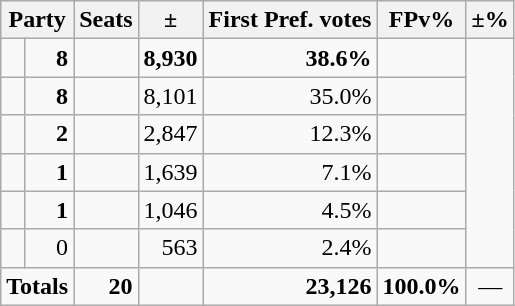<table class=wikitable>
<tr>
<th colspan=2 align=center>Party</th>
<th valign=top>Seats</th>
<th valign=top>±</th>
<th valign=top>First Pref. votes</th>
<th valign=top>FPv%</th>
<th valign=top>±%</th>
</tr>
<tr>
<td></td>
<td align=right><strong>8</strong></td>
<td align=right></td>
<td align=right><strong>8,930</strong></td>
<td align=right><strong>38.6%</strong></td>
<td align=right></td>
</tr>
<tr>
<td></td>
<td align=right><strong>8</strong></td>
<td align=right></td>
<td align=right>8,101</td>
<td align=right>35.0%</td>
<td align=right></td>
</tr>
<tr>
<td></td>
<td align=right><strong>2</strong></td>
<td align=right></td>
<td align=right>2,847</td>
<td align=right>12.3%</td>
<td align=right></td>
</tr>
<tr>
<td></td>
<td align=right><strong>1</strong></td>
<td align=right></td>
<td align=right>1,639</td>
<td align=right>7.1%</td>
<td align=right></td>
</tr>
<tr>
<td></td>
<td align=right><strong>1</strong></td>
<td align=right></td>
<td align=right>1,046</td>
<td align=right>4.5%</td>
<td align=right></td>
</tr>
<tr>
<td></td>
<td align=right>0</td>
<td align=right></td>
<td align=right>563</td>
<td align=right>2.4%</td>
<td align=right></td>
</tr>
<tr>
<td colspan=2 align=center><strong>Totals</strong></td>
<td align=right><strong>20</strong></td>
<td align=center></td>
<td align=right><strong>23,126</strong></td>
<td align=center><strong>100.0%</strong></td>
<td align=center>—</td>
</tr>
</table>
